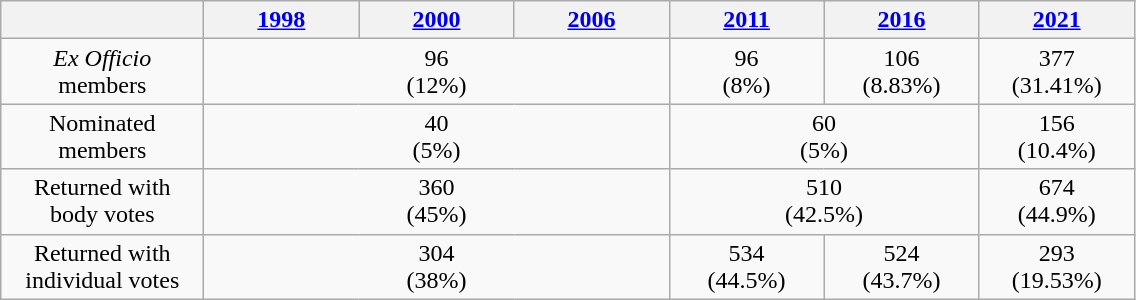<table class="wikitable" style="text-align: center;">
<tr>
<th style=width:8em></th>
<th style=width:6em><a href='#'>1998</a></th>
<th style=width:6em><a href='#'>2000</a></th>
<th style=width:6em><a href='#'>2006</a></th>
<th style=width:6em><a href='#'>2011</a></th>
<th style=width:6em><a href='#'>2016</a></th>
<th style=width:6em><a href='#'>2021</a></th>
</tr>
<tr>
<td><div><em>Ex Officio</em><br>members</div></td>
<td colspan="3">96<br>(12%)</td>
<td>96<br>(8%)</td>
<td>106<br>(8.83%)</td>
<td>377<br>(31.41%)</td>
</tr>
<tr>
<td><div>Nominated<br>members</div></td>
<td colspan="3">40<br>(5%)</td>
<td colspan="2">60<br>(5%)</td>
<td>156<br>(10.4%)</td>
</tr>
<tr>
<td><div>Returned with<br>body votes</div></td>
<td colspan="3">360<br>(45%)</td>
<td colspan="2">510<br>(42.5%)</td>
<td>674<br>(44.9%)</td>
</tr>
<tr>
<td><div>Returned with<br>individual votes</div></td>
<td colspan="3">304<br>(38%)</td>
<td>534<br>(44.5%)</td>
<td>524<br>(43.7%)</td>
<td>293<br>(19.53%)</td>
</tr>
</table>
